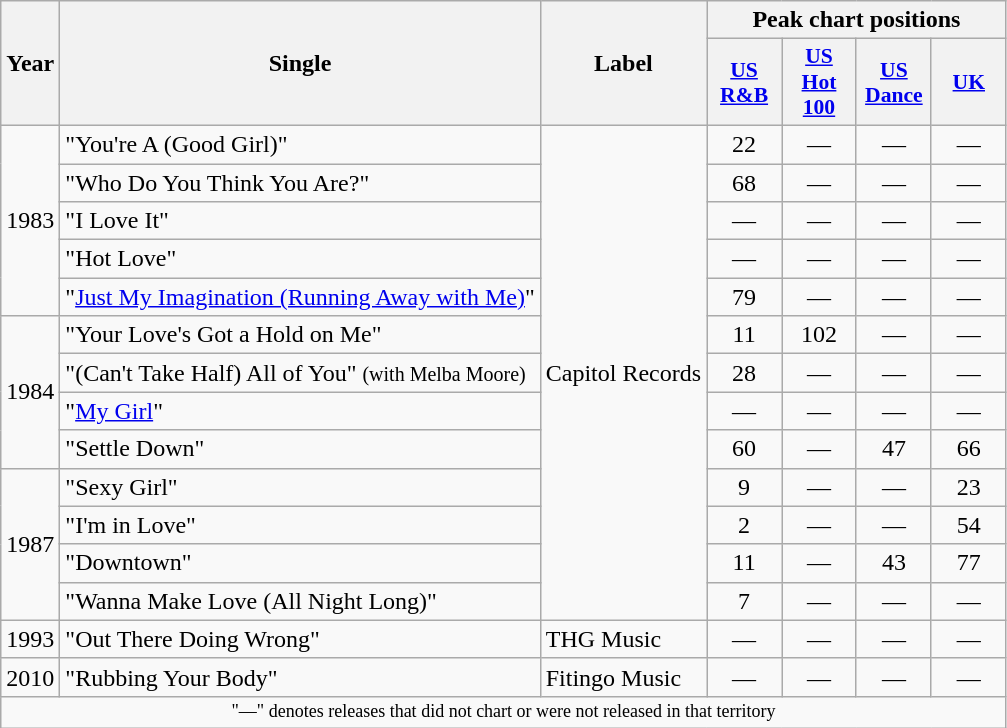<table class=wikitable>
<tr>
<th scope="col" rowspan="2">Year</th>
<th scope="col" rowspan="2">Single</th>
<th scope="col" rowspan="2">Label</th>
<th scope="col" colspan="4">Peak chart positions</th>
</tr>
<tr>
<th style="width:3em;font-size:90%;"><a href='#'>US R&B</a><br></th>
<th style="width:3em;font-size:90%;"><a href='#'>US Hot 100</a><br></th>
<th style="width:3em;font-size:90%;"><a href='#'>US Dance</a><br></th>
<th style="width:3em;font-size:90%;"><a href='#'>UK</a><br></th>
</tr>
<tr>
<td rowspan="5">1983</td>
<td>"You're A (Good Girl)"</td>
<td rowspan="13">Capitol Records</td>
<td style="text-align:center">22</td>
<td style="text-align:center">—</td>
<td style="text-align:center">—</td>
<td style="text-align:center">—</td>
</tr>
<tr>
<td>"Who Do You Think You Are?"</td>
<td style="text-align:center">68</td>
<td style="text-align:center">—</td>
<td style="text-align:center">—</td>
<td style="text-align:center">—</td>
</tr>
<tr>
<td>"I Love It"</td>
<td style="text-align:center">—</td>
<td style="text-align:center">—</td>
<td style="text-align:center">—</td>
<td style="text-align:center">—</td>
</tr>
<tr>
<td>"Hot Love"</td>
<td style="text-align:center">—</td>
<td style="text-align:center">—</td>
<td style="text-align:center">—</td>
<td style="text-align:center">—</td>
</tr>
<tr>
<td>"<a href='#'>Just My Imagination (Running Away with Me)</a>"</td>
<td style="text-align:center">79</td>
<td style="text-align:center">—</td>
<td style="text-align:center">—</td>
<td style="text-align:center">—</td>
</tr>
<tr>
<td rowspan="4">1984</td>
<td>"Your Love's Got a Hold on Me"</td>
<td style="text-align:center">11</td>
<td style="text-align:center">102</td>
<td style="text-align:center">—</td>
<td style="text-align:center">—</td>
</tr>
<tr>
<td>"(Can't Take Half) All of You" <small>(with Melba Moore)</small></td>
<td style="text-align:center">28</td>
<td style="text-align:center">—</td>
<td style="text-align:center">—</td>
<td style="text-align:center">—</td>
</tr>
<tr>
<td>"<a href='#'>My Girl</a>"</td>
<td style="text-align:center">—</td>
<td style="text-align:center">—</td>
<td style="text-align:center">—</td>
<td style="text-align:center">—</td>
</tr>
<tr>
<td>"Settle Down"</td>
<td style="text-align:center">60</td>
<td style="text-align:center">—</td>
<td style="text-align:center">47</td>
<td style="text-align:center">66</td>
</tr>
<tr>
<td rowspan="4">1987</td>
<td>"Sexy Girl"</td>
<td style="text-align:center">9</td>
<td style="text-align:center">—</td>
<td style="text-align:center">—</td>
<td style="text-align:center">23</td>
</tr>
<tr>
<td>"I'm in Love"</td>
<td style="text-align:center">2</td>
<td style="text-align:center">—</td>
<td style="text-align:center">—</td>
<td style="text-align:center">54</td>
</tr>
<tr>
<td>"Downtown"</td>
<td style="text-align:center">11</td>
<td style="text-align:center">—</td>
<td style="text-align:center">43</td>
<td style="text-align:center">77</td>
</tr>
<tr>
<td>"Wanna Make Love (All Night Long)"</td>
<td style="text-align:center">7</td>
<td style="text-align:center">—</td>
<td style="text-align:center">—</td>
<td style="text-align:center">—</td>
</tr>
<tr>
<td>1993</td>
<td>"Out There Doing Wrong"</td>
<td>THG Music</td>
<td style="text-align:center">—</td>
<td style="text-align:center">—</td>
<td style="text-align:center">—</td>
<td style="text-align:center">—</td>
</tr>
<tr>
<td>2010</td>
<td>"Rubbing Your Body"</td>
<td>Fitingo Music</td>
<td style="text-align:center">—</td>
<td style="text-align:center">—</td>
<td style="text-align:center">—</td>
<td style="text-align:center">—</td>
</tr>
<tr>
<td colspan="7" style="text-align:center; font-size:9pt;">"—" denotes releases that did not chart or were not released in that territory</td>
</tr>
</table>
